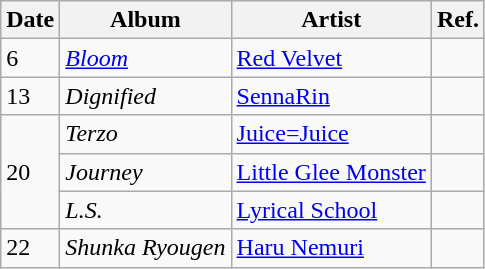<table class="wikitable">
<tr>
<th>Date</th>
<th>Album</th>
<th>Artist</th>
<th>Ref.</th>
</tr>
<tr>
<td>6</td>
<td><a href='#'><em>Bloom</em></a></td>
<td><a href='#'>Red Velvet</a></td>
<td></td>
</tr>
<tr>
<td>13</td>
<td><em>Dignified</em></td>
<td><a href='#'>SennaRin</a></td>
<td></td>
</tr>
<tr>
<td rowspan="3">20</td>
<td><em>Terzo</em></td>
<td><a href='#'>Juice=Juice</a></td>
<td></td>
</tr>
<tr>
<td><em>Journey</em></td>
<td><a href='#'>Little Glee Monster</a></td>
<td></td>
</tr>
<tr>
<td><em>L.S.</em></td>
<td><a href='#'>Lyrical School</a></td>
<td></td>
</tr>
<tr>
<td>22</td>
<td><em>Shunka Ryougen</em></td>
<td><a href='#'>Haru Nemuri</a></td>
<td></td>
</tr>
</table>
